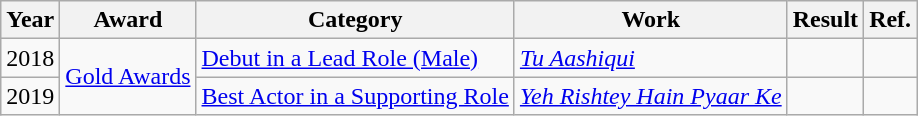<table class="wikitable">
<tr>
<th>Year</th>
<th>Award</th>
<th>Category</th>
<th>Work</th>
<th>Result</th>
<th>Ref.</th>
</tr>
<tr>
<td>2018</td>
<td rowspan=2><a href='#'>Gold Awards</a></td>
<td><a href='#'>Debut in a Lead Role (Male)</a></td>
<td><em><a href='#'>Tu Aashiqui</a></em></td>
<td></td>
<td></td>
</tr>
<tr>
<td>2019</td>
<td><a href='#'>Best Actor in a Supporting Role</a></td>
<td><em><a href='#'>Yeh Rishtey Hain Pyaar Ke</a></em></td>
<td></td>
<td></td>
</tr>
</table>
